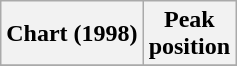<table class="wikitable sortable plainrowheaders" style="text-align:center">
<tr>
<th scope="col">Chart (1998)</th>
<th scope="col">Peak<br> position</th>
</tr>
<tr>
</tr>
</table>
